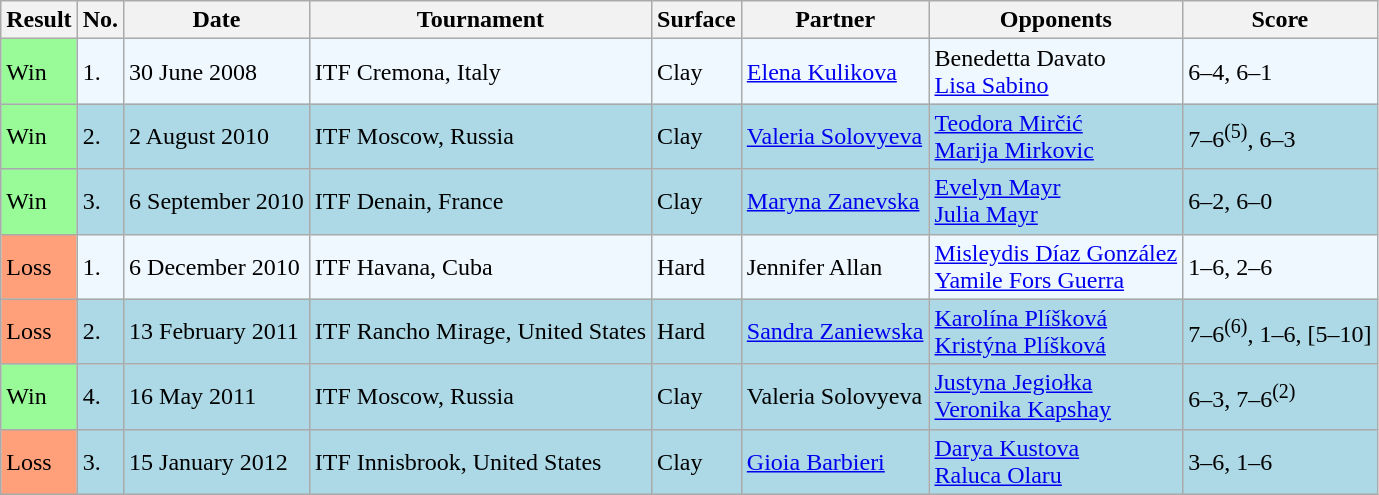<table class="wikitable">
<tr>
<th>Result</th>
<th>No.</th>
<th>Date</th>
<th>Tournament</th>
<th>Surface</th>
<th>Partner</th>
<th>Opponents</th>
<th>Score</th>
</tr>
<tr style="background:#f0f8ff;">
<td style="background:#98fb98;">Win</td>
<td>1.</td>
<td>30 June 2008</td>
<td>ITF Cremona, Italy</td>
<td>Clay</td>
<td> <a href='#'>Elena Kulikova</a></td>
<td> Benedetta Davato <br>  <a href='#'>Lisa Sabino</a></td>
<td>6–4, 6–1</td>
</tr>
<tr style="background:lightblue;">
<td style="background:#98fb98;">Win</td>
<td>2.</td>
<td>2 August 2010</td>
<td>ITF Moscow, Russia</td>
<td>Clay</td>
<td> <a href='#'>Valeria Solovyeva</a></td>
<td> <a href='#'>Teodora Mirčić</a> <br>  <a href='#'>Marija Mirkovic</a></td>
<td>7–6<sup>(5)</sup>, 6–3</td>
</tr>
<tr style="background:lightblue;">
<td style="background:#98fb98;">Win</td>
<td>3.</td>
<td>6 September 2010</td>
<td>ITF Denain, France</td>
<td>Clay</td>
<td> <a href='#'>Maryna Zanevska</a></td>
<td> <a href='#'>Evelyn Mayr</a> <br>  <a href='#'>Julia Mayr</a></td>
<td>6–2, 6–0</td>
</tr>
<tr style="background:#f0f8ff;">
<td bgcolor="FFA07A">Loss</td>
<td>1.</td>
<td>6 December 2010</td>
<td>ITF Havana, Cuba</td>
<td>Hard</td>
<td> Jennifer Allan</td>
<td> <a href='#'>Misleydis Díaz González</a> <br>  <a href='#'>Yamile Fors Guerra</a></td>
<td>1–6, 2–6</td>
</tr>
<tr style="background:lightblue;">
<td bgcolor="FFA07A">Loss</td>
<td>2.</td>
<td>13 February 2011</td>
<td>ITF Rancho Mirage, United States</td>
<td>Hard</td>
<td> <a href='#'>Sandra Zaniewska</a></td>
<td> <a href='#'>Karolína Plíšková</a> <br>  <a href='#'>Kristýna Plíšková</a></td>
<td>7–6<sup>(6)</sup>, 1–6, [5–10]</td>
</tr>
<tr style="background:lightblue;">
<td style="background:#98fb98;">Win</td>
<td>4.</td>
<td>16 May 2011</td>
<td>ITF Moscow, Russia</td>
<td>Clay</td>
<td> Valeria Solovyeva</td>
<td> <a href='#'>Justyna Jegiołka</a> <br>  <a href='#'>Veronika Kapshay</a></td>
<td>6–3, 7–6<sup>(2)</sup></td>
</tr>
<tr style="background:lightblue;">
<td bgcolor="FFA07A">Loss</td>
<td>3.</td>
<td>15 January 2012</td>
<td>ITF Innisbrook, United States</td>
<td>Clay</td>
<td> <a href='#'>Gioia Barbieri</a></td>
<td> <a href='#'>Darya Kustova</a> <br>  <a href='#'>Raluca Olaru</a></td>
<td>3–6, 1–6</td>
</tr>
</table>
